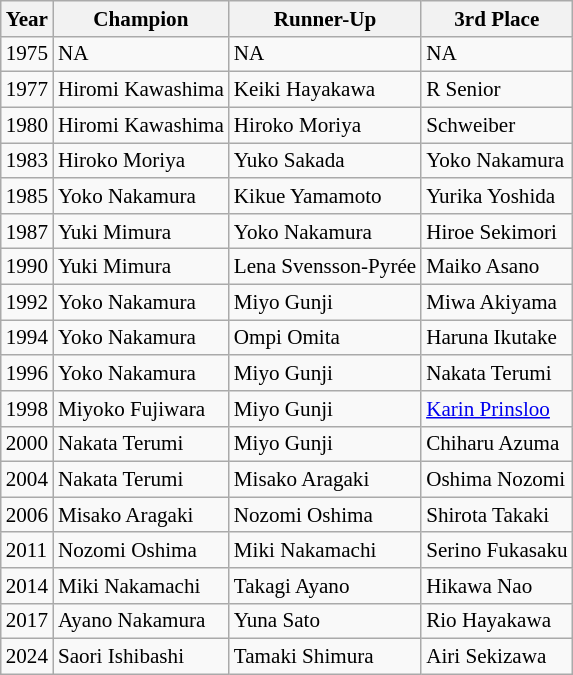<table class="wikitable" style="font-size:88%;">
<tr>
<th>Year</th>
<th>Champion</th>
<th>Runner-Up</th>
<th>3rd Place</th>
</tr>
<tr>
<td>1975</td>
<td>NA</td>
<td>NA</td>
<td>NA</td>
</tr>
<tr>
<td>1977</td>
<td> Hiromi Kawashima</td>
<td> Keiki Hayakawa</td>
<td> R Senior</td>
</tr>
<tr>
<td>1980</td>
<td> Hiromi Kawashima</td>
<td> Hiroko Moriya</td>
<td> Schweiber</td>
</tr>
<tr>
<td>1983</td>
<td> Hiroko Moriya</td>
<td> Yuko Sakada</td>
<td> Yoko Nakamura</td>
</tr>
<tr>
<td>1985</td>
<td> Yoko Nakamura</td>
<td> Kikue Yamamoto</td>
<td> Yurika Yoshida</td>
</tr>
<tr>
<td>1987</td>
<td> Yuki Mimura</td>
<td> Yoko Nakamura</td>
<td> Hiroe Sekimori</td>
</tr>
<tr>
<td>1990</td>
<td> Yuki Mimura</td>
<td> Lena Svensson-Pyrée</td>
<td> Maiko Asano</td>
</tr>
<tr>
<td>1992</td>
<td> Yoko Nakamura</td>
<td> Miyo Gunji</td>
<td> Miwa Akiyama</td>
</tr>
<tr>
<td>1994</td>
<td> Yoko Nakamura</td>
<td> Ompi Omita</td>
<td> Haruna Ikutake</td>
</tr>
<tr>
<td>1996</td>
<td> Yoko Nakamura</td>
<td> Miyo Gunji</td>
<td> Nakata Terumi</td>
</tr>
<tr>
<td>1998</td>
<td> Miyoko Fujiwara</td>
<td> Miyo Gunji</td>
<td> <a href='#'>Karin Prinsloo</a></td>
</tr>
<tr>
<td>2000</td>
<td> Nakata Terumi</td>
<td> Miyo Gunji</td>
<td> Chiharu Azuma</td>
</tr>
<tr>
<td>2004</td>
<td> Nakata Terumi</td>
<td> Misako Aragaki</td>
<td> Oshima Nozomi</td>
</tr>
<tr>
<td>2006</td>
<td> Misako Aragaki</td>
<td> Nozomi Oshima</td>
<td> Shirota Takaki</td>
</tr>
<tr>
<td>2011</td>
<td> Nozomi Oshima</td>
<td> Miki Nakamachi</td>
<td> Serino Fukasaku</td>
</tr>
<tr>
<td>2014</td>
<td> Miki Nakamachi</td>
<td> Takagi Ayano</td>
<td> Hikawa Nao</td>
</tr>
<tr>
<td>2017</td>
<td> Ayano Nakamura</td>
<td> Yuna Sato</td>
<td> Rio Hayakawa</td>
</tr>
<tr>
<td>2024</td>
<td> Saori Ishibashi</td>
<td> Tamaki Shimura</td>
<td> Airi Sekizawa</td>
</tr>
</table>
